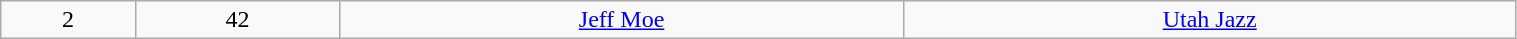<table class="wikitable" style="width:80%;">
<tr style="text-align:center;" bgcolor="">
<td>2</td>
<td>42</td>
<td><a href='#'>Jeff Moe</a></td>
<td><a href='#'>Utah Jazz</a></td>
</tr>
</table>
